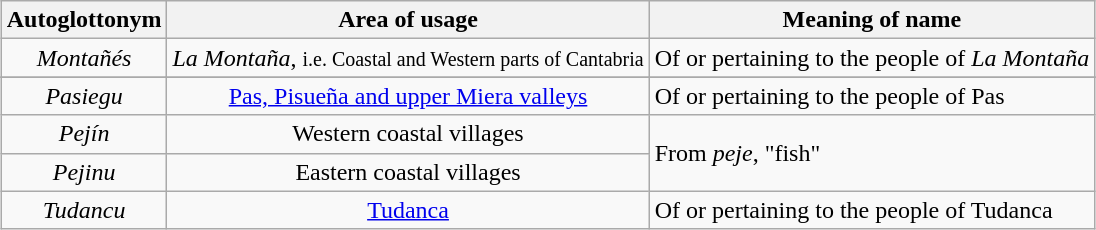<table class="wikitable" style="margin: 1em auto 1em auto;">
<tr>
<th>Autoglottonym</th>
<th>Area of usage</th>
<th>Meaning of name</th>
</tr>
<tr>
<td align="center"><em>Montañés</em></td>
<td align="center"><em>La Montaña</em>, <small>i.e. Coastal and Western parts of Cantabria</small></td>
<td>Of or pertaining to the people of <em>La Montaña</em></td>
</tr>
<tr>
</tr>
<tr>
<td align="center"><em>Pasiegu</em></td>
<td align="center"><a href='#'>Pas, Pisueña and upper Miera valleys</a></td>
<td>Of or pertaining to the people of Pas</td>
</tr>
<tr>
<td align="center"><em>Pejín</em></td>
<td align="center">Western coastal villages</td>
<td rowspan=2>From <em>peje</em>, "fish"</td>
</tr>
<tr>
<td align="center"><em>Pejinu</em></td>
<td align="center">Eastern coastal villages</td>
</tr>
<tr>
<td align="center"><em>Tudancu</em></td>
<td align="center"><a href='#'>Tudanca</a></td>
<td>Of or pertaining to the people of Tudanca</td>
</tr>
</table>
